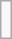<table class="wikitable">
<tr>
<td><br></td>
</tr>
</table>
